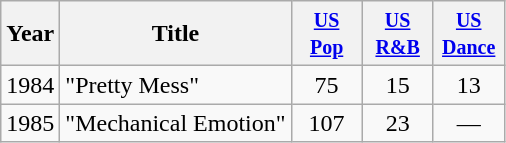<table class="wikitable">
<tr>
<th>Year</th>
<th>Title</th>
<th width="40"><small><a href='#'>US<br>Pop</a></small></th>
<th width="40"><small><a href='#'>US<br>R&B</a></small></th>
<th width="40"><small><a href='#'>US<br>Dance</a></small></th>
</tr>
<tr>
<td>1984</td>
<td>"Pretty Mess"</td>
<td style="text-align:center;">75</td>
<td style="text-align:center;">15</td>
<td style="text-align:center;">13</td>
</tr>
<tr>
<td>1985</td>
<td>"Mechanical Emotion"</td>
<td style="text-align:center;">107</td>
<td style="text-align:center;">23</td>
<td style="text-align:center;">—</td>
</tr>
</table>
